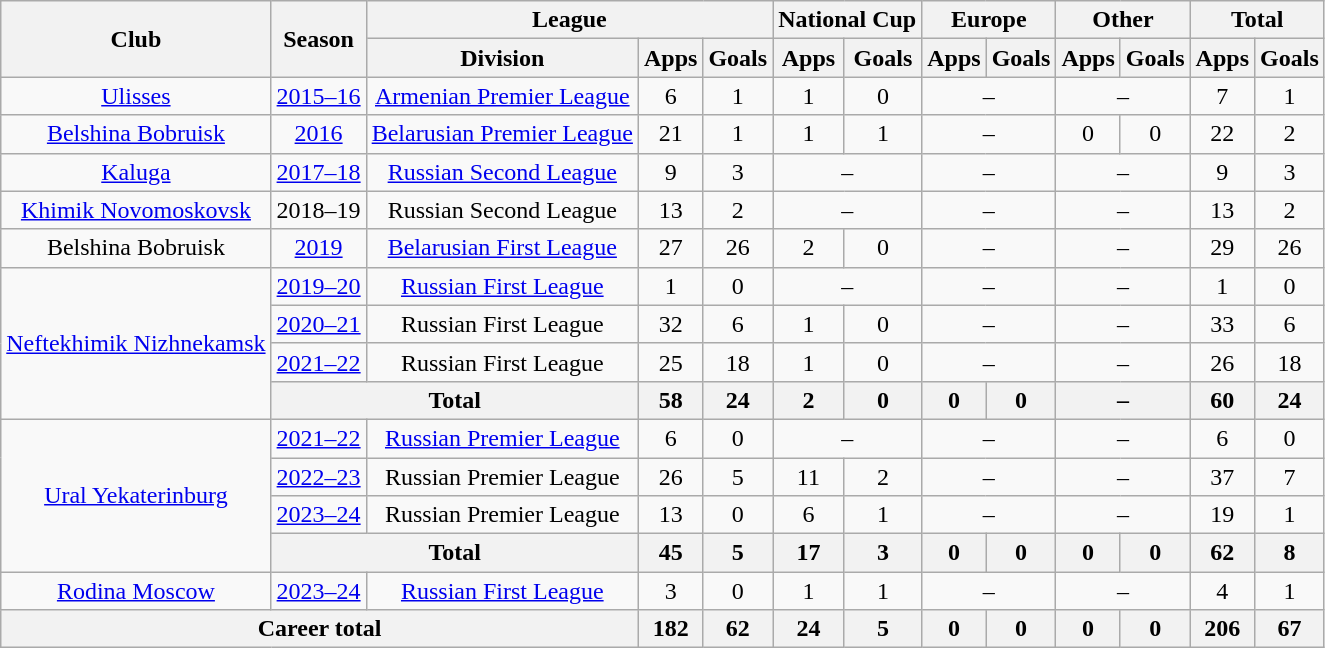<table class="wikitable" style="text-align: center;">
<tr>
<th rowspan=2>Club</th>
<th rowspan=2>Season</th>
<th colspan=3>League</th>
<th colspan=2>National Cup</th>
<th colspan=2>Europe</th>
<th colspan=2>Other</th>
<th colspan=2>Total</th>
</tr>
<tr>
<th>Division</th>
<th>Apps</th>
<th>Goals</th>
<th>Apps</th>
<th>Goals</th>
<th>Apps</th>
<th>Goals</th>
<th>Apps</th>
<th>Goals</th>
<th>Apps</th>
<th>Goals</th>
</tr>
<tr>
<td><a href='#'>Ulisses</a></td>
<td><a href='#'>2015–16</a></td>
<td><a href='#'>Armenian Premier League</a></td>
<td>6</td>
<td>1</td>
<td>1</td>
<td>0</td>
<td colspan=2>–</td>
<td colspan=2>–</td>
<td>7</td>
<td>1</td>
</tr>
<tr>
<td><a href='#'>Belshina Bobruisk</a></td>
<td><a href='#'>2016</a></td>
<td><a href='#'>Belarusian Premier League</a></td>
<td>21</td>
<td>1</td>
<td>1</td>
<td>1</td>
<td colspan=2>–</td>
<td>0</td>
<td>0</td>
<td>22</td>
<td>2</td>
</tr>
<tr>
<td><a href='#'>Kaluga</a></td>
<td><a href='#'>2017–18</a></td>
<td><a href='#'>Russian Second League</a></td>
<td>9</td>
<td>3</td>
<td colspan=2>–</td>
<td colspan=2>–</td>
<td colspan=2>–</td>
<td>9</td>
<td>3</td>
</tr>
<tr>
<td><a href='#'>Khimik Novomoskovsk</a></td>
<td>2018–19</td>
<td>Russian Second League</td>
<td>13</td>
<td>2</td>
<td colspan=2>–</td>
<td colspan=2>–</td>
<td colspan=2>–</td>
<td>13</td>
<td>2</td>
</tr>
<tr>
<td>Belshina Bobruisk</td>
<td><a href='#'>2019</a></td>
<td><a href='#'>Belarusian First League</a></td>
<td>27</td>
<td>26</td>
<td>2</td>
<td>0</td>
<td colspan=2>–</td>
<td colspan=2>–</td>
<td>29</td>
<td>26</td>
</tr>
<tr>
<td rowspan="4"><a href='#'>Neftekhimik Nizhnekamsk</a></td>
<td><a href='#'>2019–20</a></td>
<td><a href='#'>Russian First League</a></td>
<td>1</td>
<td>0</td>
<td colspan=2>–</td>
<td colspan=2>–</td>
<td colspan=2>–</td>
<td>1</td>
<td>0</td>
</tr>
<tr>
<td><a href='#'>2020–21</a></td>
<td>Russian First League</td>
<td>32</td>
<td>6</td>
<td>1</td>
<td>0</td>
<td colspan=2>–</td>
<td colspan=2>–</td>
<td>33</td>
<td>6</td>
</tr>
<tr>
<td><a href='#'>2021–22</a></td>
<td>Russian First League</td>
<td>25</td>
<td>18</td>
<td>1</td>
<td>0</td>
<td colspan=2>–</td>
<td colspan=2>–</td>
<td>26</td>
<td>18</td>
</tr>
<tr>
<th colspan=2>Total</th>
<th>58</th>
<th>24</th>
<th>2</th>
<th>0</th>
<th>0</th>
<th>0</th>
<th colspan=2>–</th>
<th>60</th>
<th>24</th>
</tr>
<tr>
<td rowspan="4"><a href='#'>Ural Yekaterinburg</a></td>
<td><a href='#'>2021–22</a></td>
<td><a href='#'>Russian Premier League</a></td>
<td>6</td>
<td>0</td>
<td colspan=2>–</td>
<td colspan=2>–</td>
<td colspan=2>–</td>
<td>6</td>
<td>0</td>
</tr>
<tr>
<td><a href='#'>2022–23</a></td>
<td>Russian Premier League</td>
<td>26</td>
<td>5</td>
<td>11</td>
<td>2</td>
<td colspan=2>–</td>
<td colspan=2>–</td>
<td>37</td>
<td>7</td>
</tr>
<tr>
<td><a href='#'>2023–24</a></td>
<td>Russian Premier League</td>
<td>13</td>
<td>0</td>
<td>6</td>
<td>1</td>
<td colspan=2>–</td>
<td colspan=2>–</td>
<td>19</td>
<td>1</td>
</tr>
<tr>
<th colspan=2>Total</th>
<th>45</th>
<th>5</th>
<th>17</th>
<th>3</th>
<th>0</th>
<th>0</th>
<th>0</th>
<th>0</th>
<th>62</th>
<th>8</th>
</tr>
<tr>
<td><a href='#'>Rodina Moscow</a></td>
<td><a href='#'>2023–24</a></td>
<td><a href='#'>Russian First League</a></td>
<td>3</td>
<td>0</td>
<td>1</td>
<td>1</td>
<td colspan=2>–</td>
<td colspan=2>–</td>
<td>4</td>
<td>1</td>
</tr>
<tr>
<th colspan=3>Career total</th>
<th>182</th>
<th>62</th>
<th>24</th>
<th>5</th>
<th>0</th>
<th>0</th>
<th>0</th>
<th>0</th>
<th>206</th>
<th>67</th>
</tr>
</table>
